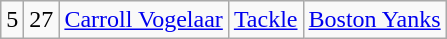<table class="wikitable" style="text-align:center">
<tr>
<td>5</td>
<td>27</td>
<td><a href='#'>Carroll Vogelaar</a></td>
<td><a href='#'>Tackle</a></td>
<td><a href='#'>Boston Yanks</a></td>
</tr>
</table>
